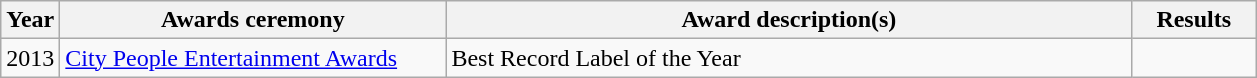<table class="wikitable">
<tr>
<th>Year</th>
<th width="250">Awards ceremony</th>
<th width="450">Award description(s)</th>
<th width="75">Results</th>
</tr>
<tr>
<td>2013</td>
<td><a href='#'>City People Entertainment Awards</a></td>
<td>Best Record Label of the Year</td>
<td></td>
</tr>
</table>
